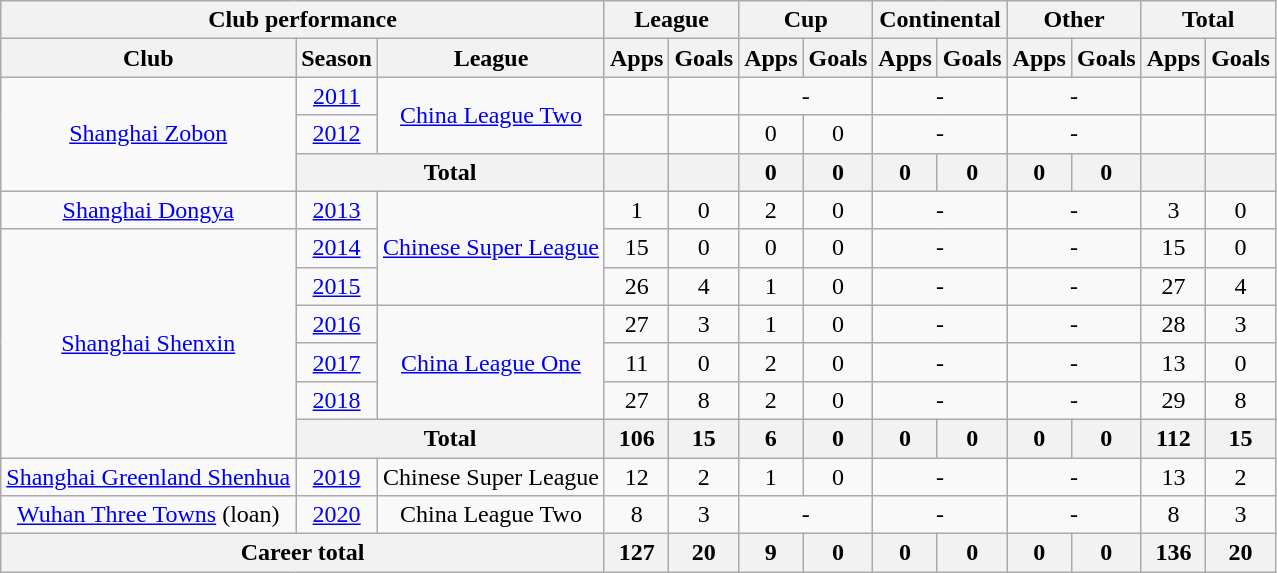<table class="wikitable" style="text-align:center">
<tr>
<th colspan=3>Club performance</th>
<th colspan=2>League</th>
<th colspan=2>Cup</th>
<th colspan=2>Continental</th>
<th colspan=2>Other</th>
<th colspan=2>Total</th>
</tr>
<tr>
<th>Club</th>
<th>Season</th>
<th>League</th>
<th>Apps</th>
<th>Goals</th>
<th>Apps</th>
<th>Goals</th>
<th>Apps</th>
<th>Goals</th>
<th>Apps</th>
<th>Goals</th>
<th>Apps</th>
<th>Goals</th>
</tr>
<tr>
<td rowspan=3><a href='#'>Shanghai Zobon</a></td>
<td><a href='#'>2011</a></td>
<td rowspan=2><a href='#'>China League Two</a></td>
<td></td>
<td></td>
<td colspan="2">-</td>
<td colspan="2">-</td>
<td colspan="2">-</td>
<td></td>
<td></td>
</tr>
<tr>
<td><a href='#'>2012</a></td>
<td></td>
<td></td>
<td>0</td>
<td>0</td>
<td colspan="2">-</td>
<td colspan="2">-</td>
<td></td>
<td></td>
</tr>
<tr>
<th colspan=2>Total</th>
<th></th>
<th></th>
<th>0</th>
<th>0</th>
<th>0</th>
<th>0</th>
<th>0</th>
<th>0</th>
<th></th>
<th></th>
</tr>
<tr>
<td><a href='#'>Shanghai Dongya</a></td>
<td><a href='#'>2013</a></td>
<td rowspan="3"><a href='#'>Chinese Super League</a></td>
<td>1</td>
<td>0</td>
<td>2</td>
<td>0</td>
<td colspan="2">-</td>
<td colspan="2">-</td>
<td>3</td>
<td>0</td>
</tr>
<tr>
<td rowspan=6><a href='#'>Shanghai Shenxin</a></td>
<td><a href='#'>2014</a></td>
<td>15</td>
<td>0</td>
<td>0</td>
<td>0</td>
<td colspan="2">-</td>
<td colspan="2">-</td>
<td>15</td>
<td>0</td>
</tr>
<tr>
<td><a href='#'>2015</a></td>
<td>26</td>
<td>4</td>
<td>1</td>
<td>0</td>
<td colspan="2">-</td>
<td colspan="2">-</td>
<td>27</td>
<td>4</td>
</tr>
<tr>
<td><a href='#'>2016</a></td>
<td rowspan="3"><a href='#'>China League One</a></td>
<td>27</td>
<td>3</td>
<td>1</td>
<td>0</td>
<td colspan="2">-</td>
<td colspan="2">-</td>
<td>28</td>
<td>3</td>
</tr>
<tr>
<td><a href='#'>2017</a></td>
<td>11</td>
<td>0</td>
<td>2</td>
<td>0</td>
<td colspan="2">-</td>
<td colspan="2">-</td>
<td>13</td>
<td>0</td>
</tr>
<tr>
<td><a href='#'>2018</a></td>
<td>27</td>
<td>8</td>
<td>2</td>
<td>0</td>
<td colspan="2">-</td>
<td colspan="2">-</td>
<td>29</td>
<td>8</td>
</tr>
<tr>
<th colspan=2>Total</th>
<th>106</th>
<th>15</th>
<th>6</th>
<th>0</th>
<th>0</th>
<th>0</th>
<th>0</th>
<th>0</th>
<th>112</th>
<th>15</th>
</tr>
<tr>
<td><a href='#'>Shanghai Greenland Shenhua</a></td>
<td><a href='#'>2019</a></td>
<td>Chinese Super League</td>
<td>12</td>
<td>2</td>
<td>1</td>
<td>0</td>
<td colspan="2">-</td>
<td colspan="2">-</td>
<td>13</td>
<td>2</td>
</tr>
<tr>
<td><a href='#'>Wuhan Three Towns</a> (loan)</td>
<td><a href='#'>2020</a></td>
<td>China League Two</td>
<td>8</td>
<td>3</td>
<td colspan="2">-</td>
<td colspan="2">-</td>
<td colspan="2">-</td>
<td>8</td>
<td>3</td>
</tr>
<tr>
<th colspan=3>Career total</th>
<th>127</th>
<th>20</th>
<th>9</th>
<th>0</th>
<th>0</th>
<th>0</th>
<th>0</th>
<th>0</th>
<th>136</th>
<th>20</th>
</tr>
</table>
